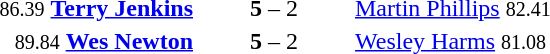<table style="text-align:center">
<tr>
<th width=223></th>
<th width=100></th>
<th width=223></th>
</tr>
<tr>
<td align=right><small><span>86.39</span></small> <strong><a href='#'>Terry Jenkins</a></strong> </td>
<td><strong>5</strong> – 2</td>
<td align=left> <a href='#'>Martin Phillips</a> <small><span>82.41</span></small></td>
</tr>
<tr>
<td align=right><small><span>89.84</span></small> <strong><a href='#'>Wes Newton</a></strong> </td>
<td><strong>5</strong> – 2</td>
<td align=left> <a href='#'>Wesley Harms</a> <small><span>81.08</span></small></td>
</tr>
</table>
